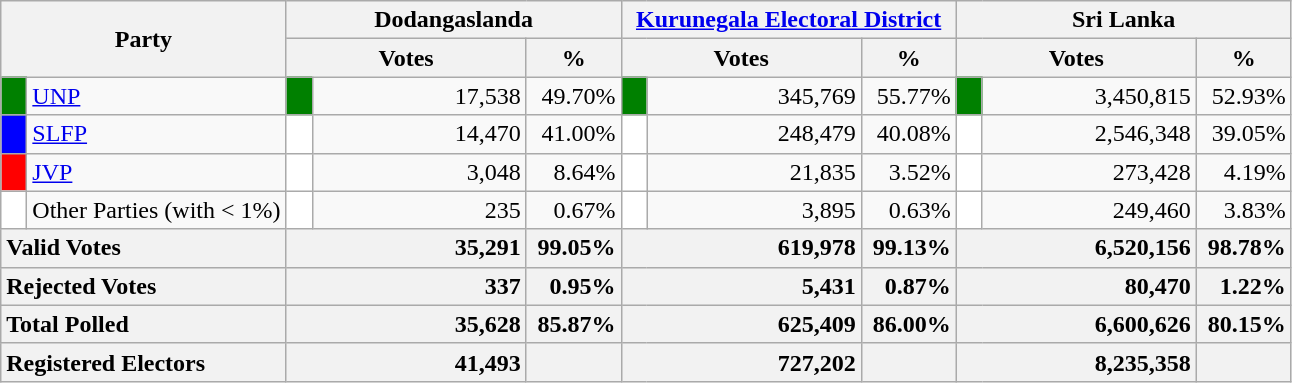<table class="wikitable">
<tr>
<th colspan="2" width="144px"rowspan="2">Party</th>
<th colspan="3" width="216px">Dodangaslanda</th>
<th colspan="3" width="216px"><a href='#'>Kurunegala Electoral District</a></th>
<th colspan="3" width="216px">Sri Lanka</th>
</tr>
<tr>
<th colspan="2" width="144px">Votes</th>
<th>%</th>
<th colspan="2" width="144px">Votes</th>
<th>%</th>
<th colspan="2" width="144px">Votes</th>
<th>%</th>
</tr>
<tr>
<td style="background-color:green;" width="10px"></td>
<td style="text-align:left;"><a href='#'>UNP</a></td>
<td style="background-color:green;" width="10px"></td>
<td style="text-align:right;">17,538</td>
<td style="text-align:right;">49.70%</td>
<td style="background-color:green;" width="10px"></td>
<td style="text-align:right;">345,769</td>
<td style="text-align:right;">55.77%</td>
<td style="background-color:green;" width="10px"></td>
<td style="text-align:right;">3,450,815</td>
<td style="text-align:right;">52.93%</td>
</tr>
<tr>
<td style="background-color:blue;" width="10px"></td>
<td style="text-align:left;"><a href='#'>SLFP</a></td>
<td style="background-color:white;" width="10px"></td>
<td style="text-align:right;">14,470</td>
<td style="text-align:right;">41.00%</td>
<td style="background-color:white;" width="10px"></td>
<td style="text-align:right;">248,479</td>
<td style="text-align:right;">40.08%</td>
<td style="background-color:white;" width="10px"></td>
<td style="text-align:right;">2,546,348</td>
<td style="text-align:right;">39.05%</td>
</tr>
<tr>
<td style="background-color:red;" width="10px"></td>
<td style="text-align:left;"><a href='#'>JVP</a></td>
<td style="background-color:white;" width="10px"></td>
<td style="text-align:right;">3,048</td>
<td style="text-align:right;">8.64%</td>
<td style="background-color:white;" width="10px"></td>
<td style="text-align:right;">21,835</td>
<td style="text-align:right;">3.52%</td>
<td style="background-color:white;" width="10px"></td>
<td style="text-align:right;">273,428</td>
<td style="text-align:right;">4.19%</td>
</tr>
<tr>
<td style="background-color:white;" width="10px"></td>
<td style="text-align:left;">Other Parties (with < 1%)</td>
<td style="background-color:white;" width="10px"></td>
<td style="text-align:right;">235</td>
<td style="text-align:right;">0.67%</td>
<td style="background-color:white;" width="10px"></td>
<td style="text-align:right;">3,895</td>
<td style="text-align:right;">0.63%</td>
<td style="background-color:white;" width="10px"></td>
<td style="text-align:right;">249,460</td>
<td style="text-align:right;">3.83%</td>
</tr>
<tr>
<th colspan="2" width="144px"style="text-align:left;">Valid Votes</th>
<th style="text-align:right;"colspan="2" width="144px">35,291</th>
<th style="text-align:right;">99.05%</th>
<th style="text-align:right;"colspan="2" width="144px">619,978</th>
<th style="text-align:right;">99.13%</th>
<th style="text-align:right;"colspan="2" width="144px">6,520,156</th>
<th style="text-align:right;">98.78%</th>
</tr>
<tr>
<th colspan="2" width="144px"style="text-align:left;">Rejected Votes</th>
<th style="text-align:right;"colspan="2" width="144px">337</th>
<th style="text-align:right;">0.95%</th>
<th style="text-align:right;"colspan="2" width="144px">5,431</th>
<th style="text-align:right;">0.87%</th>
<th style="text-align:right;"colspan="2" width="144px">80,470</th>
<th style="text-align:right;">1.22%</th>
</tr>
<tr>
<th colspan="2" width="144px"style="text-align:left;">Total Polled</th>
<th style="text-align:right;"colspan="2" width="144px">35,628</th>
<th style="text-align:right;">85.87%</th>
<th style="text-align:right;"colspan="2" width="144px">625,409</th>
<th style="text-align:right;">86.00%</th>
<th style="text-align:right;"colspan="2" width="144px">6,600,626</th>
<th style="text-align:right;">80.15%</th>
</tr>
<tr>
<th colspan="2" width="144px"style="text-align:left;">Registered Electors</th>
<th style="text-align:right;"colspan="2" width="144px">41,493</th>
<th></th>
<th style="text-align:right;"colspan="2" width="144px">727,202</th>
<th></th>
<th style="text-align:right;"colspan="2" width="144px">8,235,358</th>
<th></th>
</tr>
</table>
